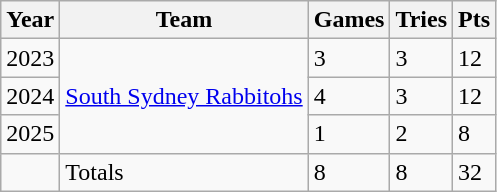<table class="wikitable">
<tr>
<th>Year</th>
<th>Team</th>
<th>Games</th>
<th>Tries</th>
<th>Pts</th>
</tr>
<tr>
<td>2023</td>
<td rowspan="3"> <a href='#'>South Sydney Rabbitohs</a></td>
<td>3</td>
<td>3</td>
<td>12</td>
</tr>
<tr>
<td>2024</td>
<td>4</td>
<td>3</td>
<td>12</td>
</tr>
<tr>
<td>2025</td>
<td>1</td>
<td>2</td>
<td>8</td>
</tr>
<tr>
<td></td>
<td>Totals</td>
<td>8</td>
<td>8</td>
<td>32</td>
</tr>
</table>
